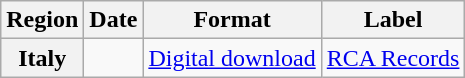<table class="wikitable sortable plainrowheaders" style="text-align:center;">
<tr>
<th>Region</th>
<th>Date</th>
<th>Format</th>
<th>Label</th>
</tr>
<tr>
<th scope="row">Italy</th>
<td></td>
<td><a href='#'>Digital download</a></td>
<td><a href='#'>RCA Records</a></td>
</tr>
</table>
